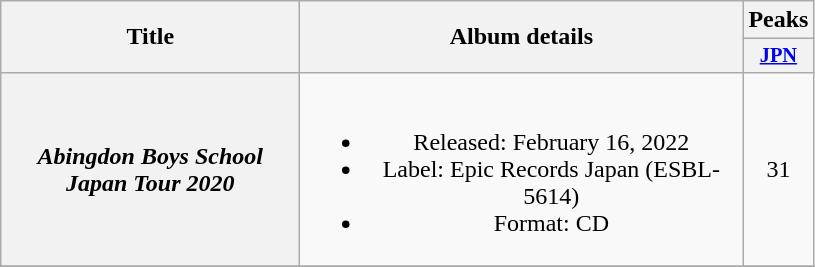<table class="wikitable plainrowheaders" style="text-align:center;" border="1">
<tr>
<th scope="col" rowspan="2" style="width:12em;">Title</th>
<th scope="col" rowspan="2" style="width:18em;">Album details</th>
<th scope="col">Peaks</th>
</tr>
<tr>
<th scope="col" style="width:2.5em; font-size:85%;"><a href='#'>JPN</a></th>
</tr>
<tr>
<th scope="row"><em>Abingdon Boys School Japan Tour 2020</em></th>
<td><br><ul><li>Released: February 16, 2022</li><li>Label: Epic Records Japan (ESBL-5614)</li><li>Format: CD</li></ul></td>
<td>31</td>
</tr>
<tr>
</tr>
</table>
